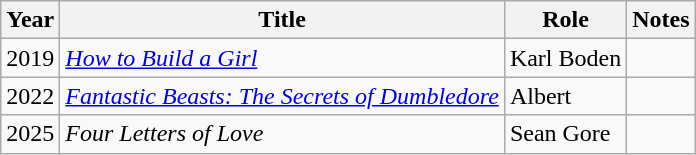<table class="wikitable sortable">
<tr>
<th>Year</th>
<th>Title</th>
<th>Role</th>
<th class="unsortable">Notes</th>
</tr>
<tr>
<td>2019</td>
<td><em><a href='#'>How to Build a Girl</a></em></td>
<td>Karl Boden</td>
<td></td>
</tr>
<tr>
<td>2022</td>
<td><em><a href='#'>Fantastic Beasts: The Secrets of Dumbledore</a></em></td>
<td>Albert</td>
<td></td>
</tr>
<tr>
<td>2025</td>
<td><em>Four Letters of Love</em></td>
<td>Sean Gore</td>
<td></td>
</tr>
</table>
